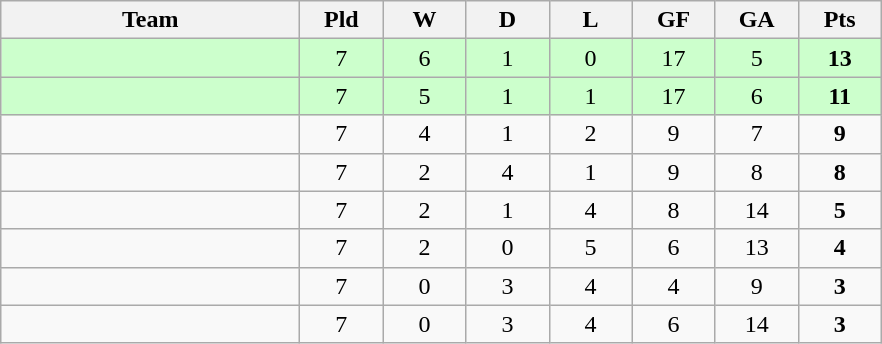<table class="wikitable" style="text-align:center">
<tr>
<th style="width:12em">Team</th>
<th style="width:3em">Pld</th>
<th style="width:3em">W</th>
<th style="width:3em">D</th>
<th style="width:3em">L</th>
<th style="width:3em">GF</th>
<th style="width:3em">GA</th>
<th style="width:3em">Pts</th>
</tr>
<tr style="background:#ccffcc;">
<td align=left></td>
<td>7</td>
<td>6</td>
<td>1</td>
<td>0</td>
<td>17</td>
<td>5</td>
<td><strong>13</strong></td>
</tr>
<tr style="background:#ccffcc;">
<td align=left></td>
<td>7</td>
<td>5</td>
<td>1</td>
<td>1</td>
<td>17</td>
<td>6</td>
<td><strong>11</strong></td>
</tr>
<tr>
<td align=left></td>
<td>7</td>
<td>4</td>
<td>1</td>
<td>2</td>
<td>9</td>
<td>7</td>
<td><strong>9</strong></td>
</tr>
<tr>
<td align=left></td>
<td>7</td>
<td>2</td>
<td>4</td>
<td>1</td>
<td>9</td>
<td>8</td>
<td><strong>8</strong></td>
</tr>
<tr>
<td align=left></td>
<td>7</td>
<td>2</td>
<td>1</td>
<td>4</td>
<td>8</td>
<td>14</td>
<td><strong>5</strong></td>
</tr>
<tr>
<td align=left></td>
<td>7</td>
<td>2</td>
<td>0</td>
<td>5</td>
<td>6</td>
<td>13</td>
<td><strong>4</strong></td>
</tr>
<tr>
<td align=left></td>
<td>7</td>
<td>0</td>
<td>3</td>
<td>4</td>
<td>4</td>
<td>9</td>
<td><strong>3</strong></td>
</tr>
<tr>
<td align=left></td>
<td>7</td>
<td>0</td>
<td>3</td>
<td>4</td>
<td>6</td>
<td>14</td>
<td><strong>3</strong></td>
</tr>
</table>
